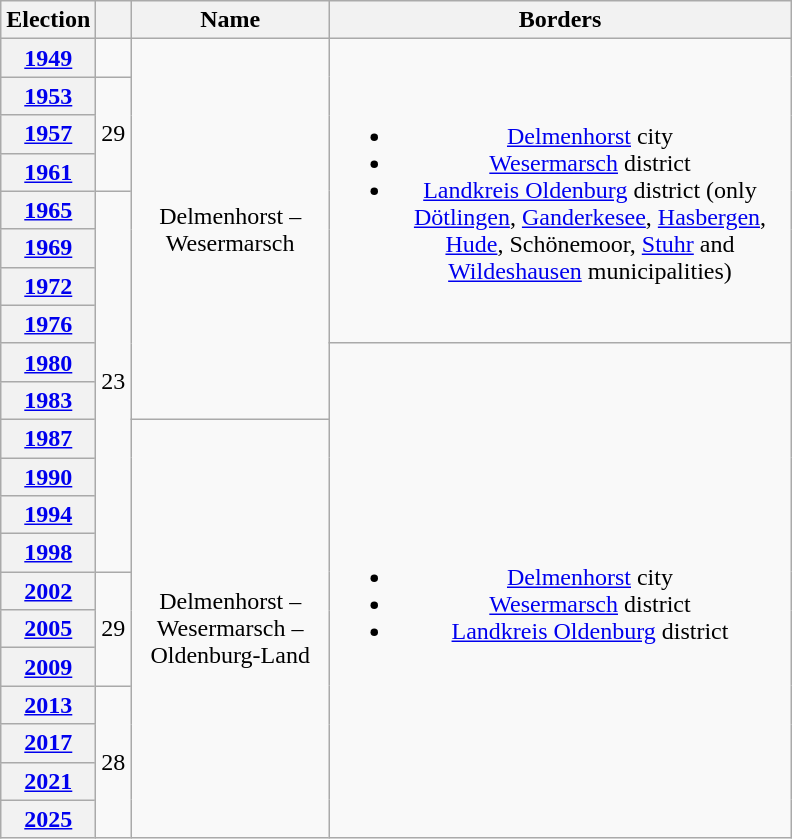<table class=wikitable style="text-align:center">
<tr>
<th>Election</th>
<th></th>
<th width=125px>Name</th>
<th width=300px>Borders</th>
</tr>
<tr>
<th><a href='#'>1949</a></th>
<td></td>
<td rowspan=10>Delmenhorst – Wesermarsch</td>
<td rowspan=8><br><ul><li><a href='#'>Delmenhorst</a> city</li><li><a href='#'>Wesermarsch</a> district</li><li><a href='#'>Landkreis Oldenburg</a> district (only <a href='#'>Dötlingen</a>, <a href='#'>Ganderkesee</a>, <a href='#'>Hasbergen</a>, <a href='#'>Hude</a>, Schönemoor, <a href='#'>Stuhr</a> and <a href='#'>Wildeshausen</a> municipalities)</li></ul></td>
</tr>
<tr>
<th><a href='#'>1953</a></th>
<td rowspan=3>29</td>
</tr>
<tr>
<th><a href='#'>1957</a></th>
</tr>
<tr>
<th><a href='#'>1961</a></th>
</tr>
<tr>
<th><a href='#'>1965</a></th>
<td rowspan=10>23</td>
</tr>
<tr>
<th><a href='#'>1969</a></th>
</tr>
<tr>
<th><a href='#'>1972</a></th>
</tr>
<tr>
<th><a href='#'>1976</a></th>
</tr>
<tr>
<th><a href='#'>1980</a></th>
<td rowspan=13><br><ul><li><a href='#'>Delmenhorst</a> city</li><li><a href='#'>Wesermarsch</a> district</li><li><a href='#'>Landkreis Oldenburg</a> district</li></ul></td>
</tr>
<tr>
<th><a href='#'>1983</a></th>
</tr>
<tr>
<th><a href='#'>1987</a></th>
<td rowspan=11>Delmenhorst – Wesermarsch – Oldenburg-Land</td>
</tr>
<tr>
<th><a href='#'>1990</a></th>
</tr>
<tr>
<th><a href='#'>1994</a></th>
</tr>
<tr>
<th><a href='#'>1998</a></th>
</tr>
<tr>
<th><a href='#'>2002</a></th>
<td rowspan=3>29</td>
</tr>
<tr>
<th><a href='#'>2005</a></th>
</tr>
<tr>
<th><a href='#'>2009</a></th>
</tr>
<tr>
<th><a href='#'>2013</a></th>
<td rowspan=4>28</td>
</tr>
<tr>
<th><a href='#'>2017</a></th>
</tr>
<tr>
<th><a href='#'>2021</a></th>
</tr>
<tr>
<th><a href='#'>2025</a></th>
</tr>
</table>
